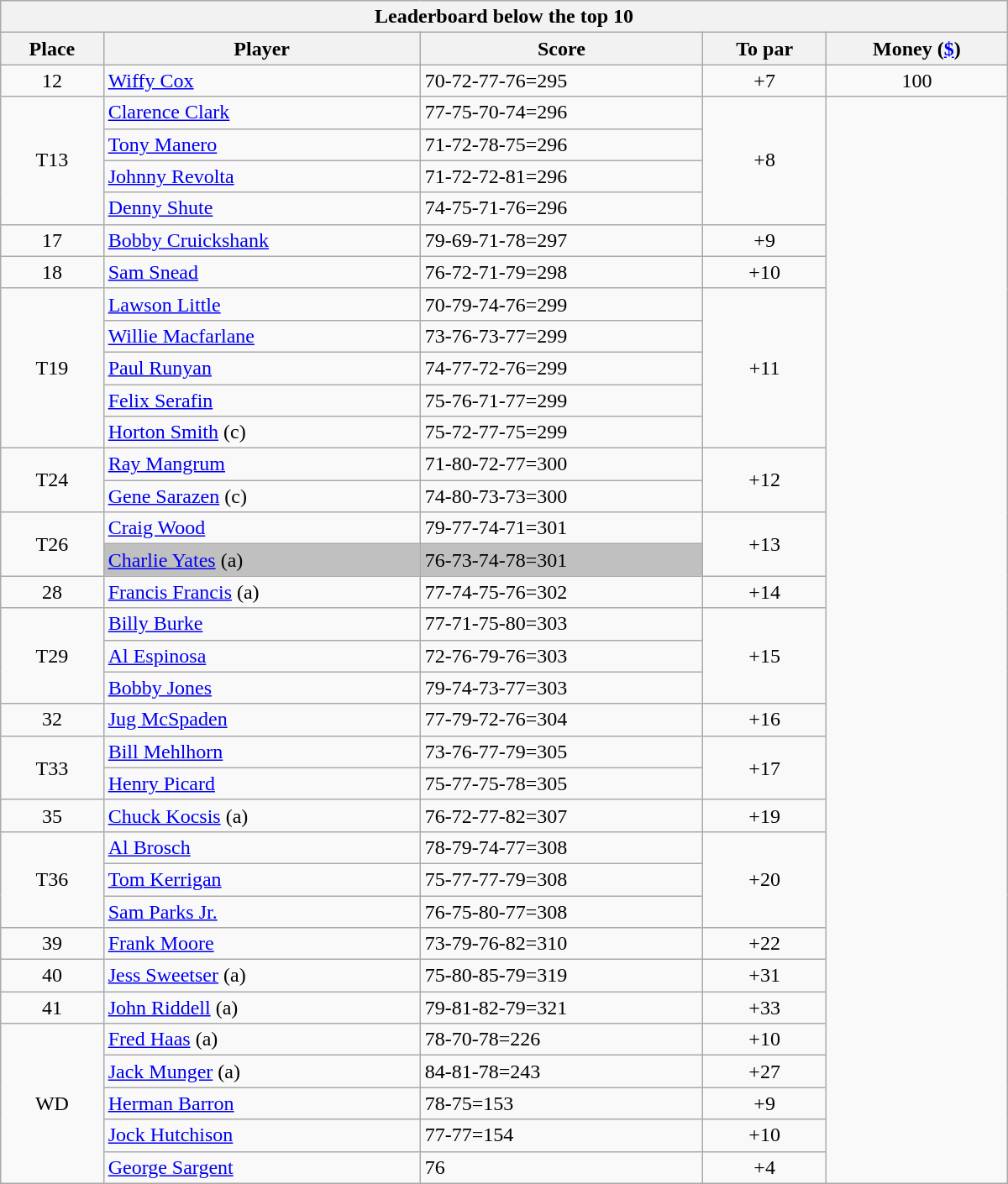<table class="collapsible collapsed wikitable" style="width:50em;margin-top:-1px;">
<tr>
<th scope="col" colspan="6">Leaderboard below the top 10</th>
</tr>
<tr>
<th>Place</th>
<th>Player</th>
<th>Score</th>
<th>To par</th>
<th>Money (<a href='#'>$</a>)</th>
</tr>
<tr>
<td align=center>12</td>
<td> <a href='#'>Wiffy Cox</a></td>
<td>70-72-77-76=295</td>
<td align=center>+7</td>
<td align=center>100</td>
</tr>
<tr>
<td rowspan=4 align=center>T13</td>
<td> <a href='#'>Clarence Clark</a></td>
<td>77-75-70-74=296</td>
<td rowspan=4 align=center>+8</td>
<td rowspan=34 align=center></td>
</tr>
<tr>
<td> <a href='#'>Tony Manero</a></td>
<td>71-72-78-75=296</td>
</tr>
<tr>
<td> <a href='#'>Johnny Revolta</a></td>
<td>71-72-72-81=296</td>
</tr>
<tr>
<td> <a href='#'>Denny Shute</a></td>
<td>74-75-71-76=296</td>
</tr>
<tr>
<td align=center>17</td>
<td> <a href='#'>Bobby Cruickshank</a></td>
<td>79-69-71-78=297</td>
<td align=center>+9</td>
</tr>
<tr>
<td align=center>18</td>
<td> <a href='#'>Sam Snead</a></td>
<td>76-72-71-79=298</td>
<td align=center>+10</td>
</tr>
<tr>
<td rowspan=5 align=center>T19</td>
<td> <a href='#'>Lawson Little</a></td>
<td>70-79-74-76=299</td>
<td rowspan=5 align=center>+11</td>
</tr>
<tr>
<td> <a href='#'>Willie Macfarlane</a></td>
<td>73-76-73-77=299</td>
</tr>
<tr>
<td> <a href='#'>Paul Runyan</a></td>
<td>74-77-72-76=299</td>
</tr>
<tr>
<td> <a href='#'>Felix Serafin</a></td>
<td>75-76-71-77=299</td>
</tr>
<tr>
<td> <a href='#'>Horton Smith</a> (c)</td>
<td>75-72-77-75=299</td>
</tr>
<tr>
<td rowspan=2 align=center>T24</td>
<td> <a href='#'>Ray Mangrum</a></td>
<td>71-80-72-77=300</td>
<td rowspan=2 align=center>+12</td>
</tr>
<tr>
<td> <a href='#'>Gene Sarazen</a> (c)</td>
<td>74-80-73-73=300</td>
</tr>
<tr>
<td rowspan=2 align=center>T26</td>
<td> <a href='#'>Craig Wood</a></td>
<td>79-77-74-71=301</td>
<td rowspan=2 align=center>+13</td>
</tr>
<tr>
<td style="background:silver"> <a href='#'>Charlie Yates</a> (a)</td>
<td style="background:silver">76-73-74-78=301</td>
</tr>
<tr>
<td align=center>28</td>
<td> <a href='#'>Francis Francis</a> (a)</td>
<td>77-74-75-76=302</td>
<td align=center>+14</td>
</tr>
<tr>
<td rowspan=3 align=center>T29</td>
<td> <a href='#'>Billy Burke</a></td>
<td>77-71-75-80=303</td>
<td rowspan=3 align=center>+15</td>
</tr>
<tr>
<td> <a href='#'>Al Espinosa</a></td>
<td>72-76-79-76=303</td>
</tr>
<tr>
<td> <a href='#'>Bobby Jones</a></td>
<td>79-74-73-77=303</td>
</tr>
<tr>
<td align=center>32</td>
<td> <a href='#'>Jug McSpaden</a></td>
<td>77-79-72-76=304</td>
<td align=center>+16</td>
</tr>
<tr>
<td rowspan=2 align=center>T33</td>
<td> <a href='#'>Bill Mehlhorn</a></td>
<td>73-76-77-79=305</td>
<td rowspan=2 align=center>+17</td>
</tr>
<tr>
<td> <a href='#'>Henry Picard</a></td>
<td>75-77-75-78=305</td>
</tr>
<tr>
<td align=center>35</td>
<td> <a href='#'>Chuck Kocsis</a> (a)</td>
<td>76-72-77-82=307</td>
<td align=center>+19</td>
</tr>
<tr>
<td rowspan=3 align=center>T36</td>
<td> <a href='#'>Al Brosch</a></td>
<td>78-79-74-77=308</td>
<td rowspan=3 align=center>+20</td>
</tr>
<tr>
<td> <a href='#'>Tom Kerrigan</a></td>
<td>75-77-77-79=308</td>
</tr>
<tr>
<td> <a href='#'>Sam Parks Jr.</a></td>
<td>76-75-80-77=308</td>
</tr>
<tr>
<td align=center>39</td>
<td> <a href='#'>Frank Moore</a></td>
<td>73-79-76-82=310</td>
<td align=center>+22</td>
</tr>
<tr>
<td align=center>40</td>
<td> <a href='#'>Jess Sweetser</a> (a)</td>
<td>75-80-85-79=319</td>
<td align=center>+31</td>
</tr>
<tr>
<td align=center>41</td>
<td> <a href='#'>John Riddell</a> (a)</td>
<td>79-81-82-79=321</td>
<td align=center>+33</td>
</tr>
<tr>
<td rowspan=5 align=center>WD</td>
<td> <a href='#'>Fred Haas</a> (a)</td>
<td>78-70-78=226</td>
<td align=center>+10</td>
</tr>
<tr>
<td> <a href='#'>Jack Munger</a> (a)</td>
<td>84-81-78=243</td>
<td align=center>+27</td>
</tr>
<tr>
<td> <a href='#'>Herman Barron</a></td>
<td>78-75=153</td>
<td align=center>+9</td>
</tr>
<tr>
<td> <a href='#'>Jock Hutchison</a></td>
<td>77-77=154</td>
<td align=center>+10</td>
</tr>
<tr>
<td> <a href='#'>George Sargent</a></td>
<td>76</td>
<td align=center>+4</td>
</tr>
</table>
